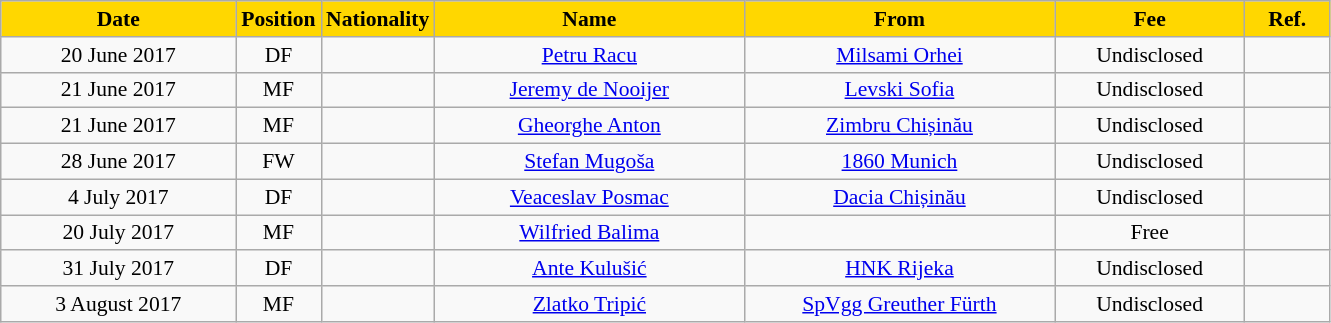<table class="wikitable"  style="text-align:center; font-size:90%; ">
<tr>
<th style="background:gold; color:black; width:150px;">Date</th>
<th style="background:gold; color:black; width:50px;">Position</th>
<th style="background:gold; color:black; width:50px;">Nationality</th>
<th style="background:gold; color:black; width:200px;">Name</th>
<th style="background:gold; color:black; width:200px;">From</th>
<th style="background:gold; color:black; width:120px;">Fee</th>
<th style="background:gold; color:black; width:50px;">Ref.</th>
</tr>
<tr>
<td>20 June 2017</td>
<td>DF</td>
<td></td>
<td><a href='#'>Petru Racu</a></td>
<td><a href='#'>Milsami Orhei</a></td>
<td>Undisclosed</td>
<td></td>
</tr>
<tr>
<td>21 June 2017</td>
<td>MF</td>
<td></td>
<td><a href='#'>Jeremy de Nooijer</a></td>
<td><a href='#'>Levski Sofia</a></td>
<td>Undisclosed</td>
<td></td>
</tr>
<tr>
<td>21 June 2017</td>
<td>MF</td>
<td></td>
<td><a href='#'>Gheorghe Anton</a></td>
<td><a href='#'>Zimbru Chișinău</a></td>
<td>Undisclosed</td>
<td></td>
</tr>
<tr>
<td>28 June 2017</td>
<td>FW</td>
<td></td>
<td><a href='#'>Stefan Mugoša</a></td>
<td><a href='#'>1860 Munich</a></td>
<td>Undisclosed</td>
<td></td>
</tr>
<tr>
<td>4 July 2017</td>
<td>DF</td>
<td></td>
<td><a href='#'>Veaceslav Posmac</a></td>
<td><a href='#'>Dacia Chișinău</a></td>
<td>Undisclosed</td>
<td></td>
</tr>
<tr>
<td>20 July 2017</td>
<td>MF</td>
<td></td>
<td><a href='#'>Wilfried Balima</a></td>
<td></td>
<td>Free</td>
<td></td>
</tr>
<tr>
<td>31 July 2017</td>
<td>DF</td>
<td></td>
<td><a href='#'>Ante Kulušić</a></td>
<td><a href='#'>HNK Rijeka</a></td>
<td>Undisclosed</td>
<td></td>
</tr>
<tr>
<td>3 August 2017</td>
<td>MF</td>
<td></td>
<td><a href='#'>Zlatko Tripić</a></td>
<td><a href='#'>SpVgg Greuther Fürth</a></td>
<td>Undisclosed</td>
<td></td>
</tr>
</table>
